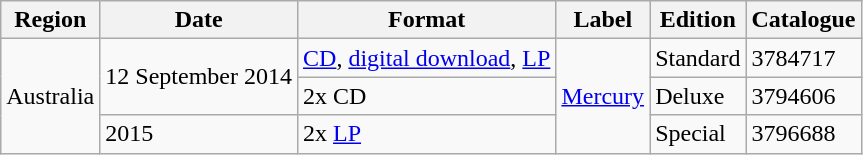<table class="wikitable">
<tr>
<th scope="col">Region</th>
<th scope="col">Date</th>
<th scope="col">Format</th>
<th scope="col">Label</th>
<th scope="col">Edition</th>
<th scope="col">Catalogue</th>
</tr>
<tr>
<td rowspan="3">Australia</td>
<td rowspan="2">12 September 2014</td>
<td><a href='#'>CD</a>, <a href='#'>digital download</a>, <a href='#'>LP</a></td>
<td rowspan="3"><a href='#'>Mercury</a></td>
<td>Standard</td>
<td>3784717</td>
</tr>
<tr>
<td>2x CD</td>
<td>Deluxe</td>
<td>3794606</td>
</tr>
<tr>
<td>2015</td>
<td>2x <a href='#'>LP</a></td>
<td>Special</td>
<td>3796688</td>
</tr>
</table>
